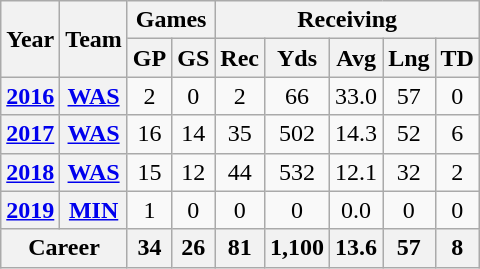<table class="wikitable" style="text-align:center;">
<tr>
<th rowspan="2">Year</th>
<th rowspan="2">Team</th>
<th colspan="2">Games</th>
<th colspan="5">Receiving</th>
</tr>
<tr>
<th>GP</th>
<th>GS</th>
<th>Rec</th>
<th>Yds</th>
<th>Avg</th>
<th>Lng</th>
<th>TD</th>
</tr>
<tr>
<th><a href='#'>2016</a></th>
<th><a href='#'>WAS</a></th>
<td>2</td>
<td>0</td>
<td>2</td>
<td>66</td>
<td>33.0</td>
<td>57</td>
<td>0</td>
</tr>
<tr>
<th><a href='#'>2017</a></th>
<th><a href='#'>WAS</a></th>
<td>16</td>
<td>14</td>
<td>35</td>
<td>502</td>
<td>14.3</td>
<td>52</td>
<td>6</td>
</tr>
<tr>
<th><a href='#'>2018</a></th>
<th><a href='#'>WAS</a></th>
<td>15</td>
<td>12</td>
<td>44</td>
<td>532</td>
<td>12.1</td>
<td>32</td>
<td>2</td>
</tr>
<tr>
<th><a href='#'>2019</a></th>
<th><a href='#'>MIN</a></th>
<td>1</td>
<td>0</td>
<td>0</td>
<td>0</td>
<td>0.0</td>
<td>0</td>
<td>0</td>
</tr>
<tr>
<th colspan="2">Career</th>
<th>34</th>
<th>26</th>
<th>81</th>
<th>1,100</th>
<th>13.6</th>
<th>57</th>
<th>8</th>
</tr>
</table>
